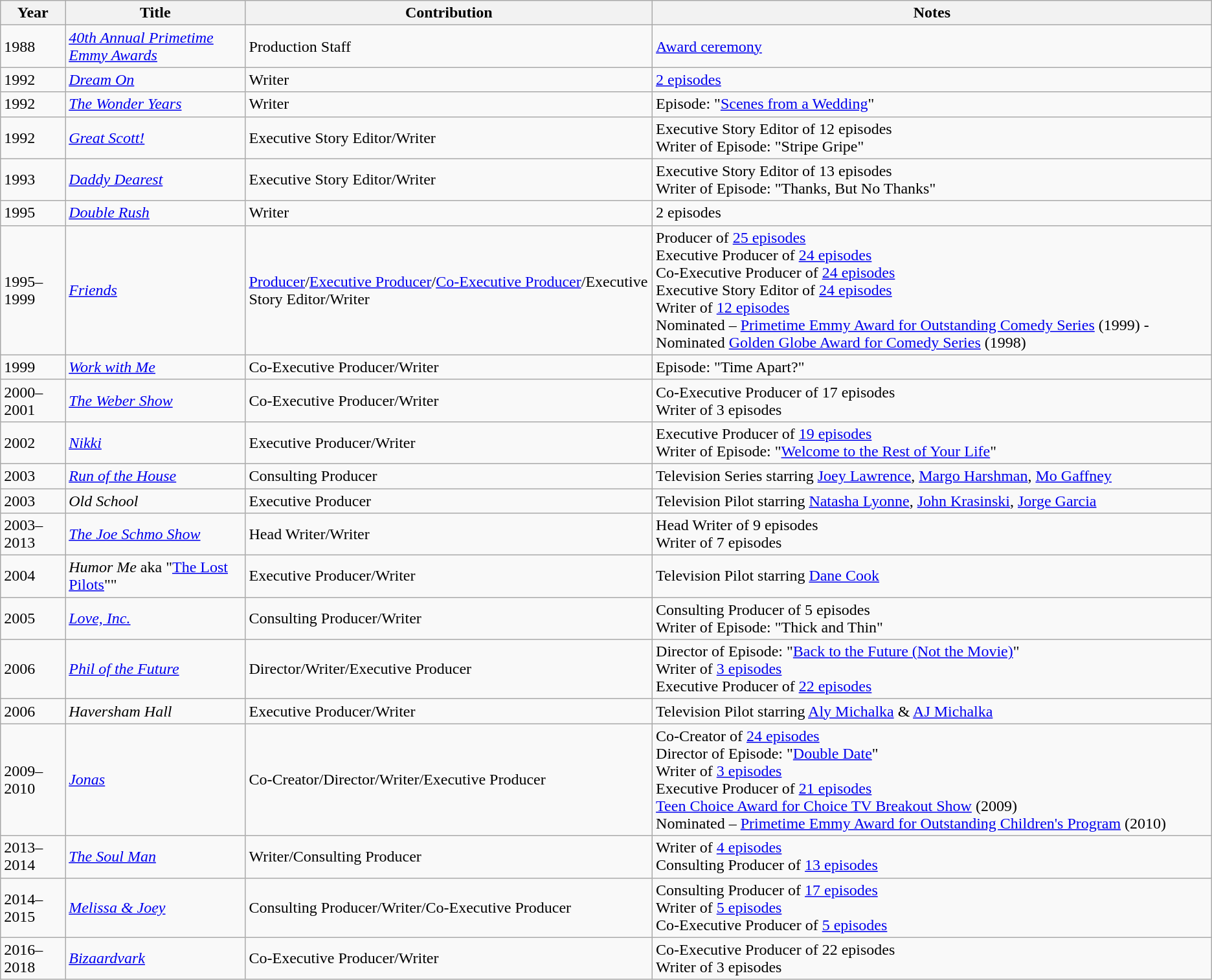<table class="wikitable">
<tr>
<th>Year</th>
<th>Title</th>
<th>Contribution</th>
<th>Notes</th>
</tr>
<tr>
<td>1988</td>
<td><em><a href='#'>40th Annual Primetime Emmy Awards</a></em></td>
<td>Production Staff</td>
<td><a href='#'>Award ceremony</a></td>
</tr>
<tr>
<td>1992</td>
<td><em><a href='#'>Dream On</a></em></td>
<td>Writer</td>
<td><a href='#'>2 episodes</a></td>
</tr>
<tr>
<td>1992</td>
<td><em><a href='#'>The Wonder Years</a></em></td>
<td>Writer</td>
<td>Episode: "<a href='#'>Scenes from a Wedding</a>"</td>
</tr>
<tr>
<td>1992</td>
<td><em><a href='#'>Great Scott!</a></em></td>
<td>Executive Story Editor/Writer</td>
<td>Executive Story Editor of 12 episodes<br>Writer of Episode: "Stripe Gripe"</td>
</tr>
<tr>
<td>1993</td>
<td><em><a href='#'>Daddy Dearest</a></em></td>
<td>Executive Story Editor/Writer</td>
<td>Executive Story Editor of 13 episodes<br>Writer of Episode: "Thanks, But No Thanks"</td>
</tr>
<tr>
<td>1995</td>
<td><em><a href='#'>Double Rush</a></em></td>
<td>Writer</td>
<td>2 episodes</td>
</tr>
<tr>
<td>1995–1999</td>
<td><em><a href='#'>Friends</a></em></td>
<td><a href='#'>Producer</a>/<a href='#'>Executive Producer</a>/<a href='#'>Co-Executive Producer</a>/Executive Story Editor/Writer</td>
<td>Producer of <a href='#'>25 episodes</a><br>Executive Producer of <a href='#'>24 episodes</a><br>Co-Executive Producer of <a href='#'>24 episodes</a><br>Executive Story Editor of <a href='#'>24 episodes</a><br>Writer of <a href='#'>12 episodes</a><br>Nominated – <a href='#'>Primetime Emmy Award for Outstanding Comedy Series</a> (1999) - Nominated <a href='#'>Golden Globe Award for Comedy Series</a> (1998)</td>
</tr>
<tr>
<td>1999</td>
<td><em><a href='#'>Work with Me</a></em></td>
<td>Co-Executive Producer/Writer</td>
<td>Episode: "Time Apart?"</td>
</tr>
<tr>
<td>2000–2001</td>
<td><em><a href='#'>The Weber Show</a></em></td>
<td>Co-Executive Producer/Writer</td>
<td>Co-Executive Producer of 17 episodes<br>Writer of 3 episodes</td>
</tr>
<tr>
<td>2002</td>
<td><em><a href='#'>Nikki</a></em></td>
<td>Executive Producer/Writer</td>
<td>Executive Producer of <a href='#'>19 episodes</a><br>Writer of Episode: "<a href='#'>Welcome to the Rest of Your Life</a>"</td>
</tr>
<tr>
<td>2003</td>
<td><em><a href='#'>Run of the House</a></em></td>
<td>Consulting Producer</td>
<td>Television Series starring <a href='#'>Joey Lawrence</a>, <a href='#'>Margo Harshman</a>, <a href='#'>Mo Gaffney</a></td>
</tr>
<tr>
<td>2003</td>
<td><em>Old School</em></td>
<td>Executive Producer</td>
<td>Television Pilot starring <a href='#'>Natasha Lyonne</a>, <a href='#'>John Krasinski</a>, <a href='#'>Jorge Garcia</a></td>
</tr>
<tr>
<td>2003–2013</td>
<td><em><a href='#'>The Joe Schmo Show</a></em></td>
<td>Head Writer/Writer</td>
<td>Head Writer of 9 episodes<br>Writer of 7 episodes</td>
</tr>
<tr>
<td>2004</td>
<td><em>Humor Me</em> aka "<a href='#'>The Lost Pilots</a>""</td>
<td>Executive Producer/Writer</td>
<td>Television Pilot starring <a href='#'>Dane Cook</a></td>
</tr>
<tr>
<td>2005</td>
<td><em><a href='#'>Love, Inc.</a></em></td>
<td>Consulting Producer/Writer</td>
<td>Consulting Producer of 5 episodes<br>Writer of Episode: "Thick and Thin"</td>
</tr>
<tr>
<td>2006</td>
<td><em><a href='#'>Phil of the Future</a></em></td>
<td>Director/Writer/Executive Producer</td>
<td>Director of Episode: "<a href='#'>Back to the Future (Not the Movie)</a>"<br>Writer of <a href='#'>3 episodes</a><br>Executive Producer of <a href='#'>22 episodes</a></td>
</tr>
<tr>
<td>2006</td>
<td><em>Haversham Hall</em></td>
<td>Executive Producer/Writer</td>
<td>Television Pilot starring <a href='#'>Aly Michalka</a> & <a href='#'>AJ Michalka</a></td>
</tr>
<tr>
<td>2009–2010</td>
<td><em><a href='#'>Jonas</a></em></td>
<td>Co-Creator/Director/Writer/Executive Producer</td>
<td>Co-Creator of <a href='#'>24 episodes</a><br>Director of Episode: "<a href='#'>Double Date</a>"<br>Writer of <a href='#'>3 episodes</a><br>Executive Producer of <a href='#'>21 episodes</a><br><a href='#'>Teen Choice Award for Choice TV Breakout Show</a> (2009)<br>Nominated – <a href='#'>Primetime Emmy Award for Outstanding Children's Program</a> (2010)</td>
</tr>
<tr>
<td>2013–2014</td>
<td><em><a href='#'>The Soul Man</a></em></td>
<td>Writer/Consulting Producer</td>
<td>Writer of <a href='#'>4 episodes</a><br>Consulting Producer of <a href='#'>13 episodes</a></td>
</tr>
<tr>
<td>2014–2015</td>
<td><em><a href='#'>Melissa & Joey</a></em></td>
<td>Consulting Producer/Writer/Co-Executive Producer</td>
<td>Consulting Producer of <a href='#'>17 episodes</a><br>Writer of <a href='#'>5 episodes</a><br>Co-Executive Producer of <a href='#'>5 episodes</a></td>
</tr>
<tr>
<td>2016–2018</td>
<td><em><a href='#'>Bizaardvark</a></em></td>
<td>Co-Executive Producer/Writer</td>
<td>Co-Executive Producer of 22 episodes<br>Writer of 3 episodes</td>
</tr>
</table>
